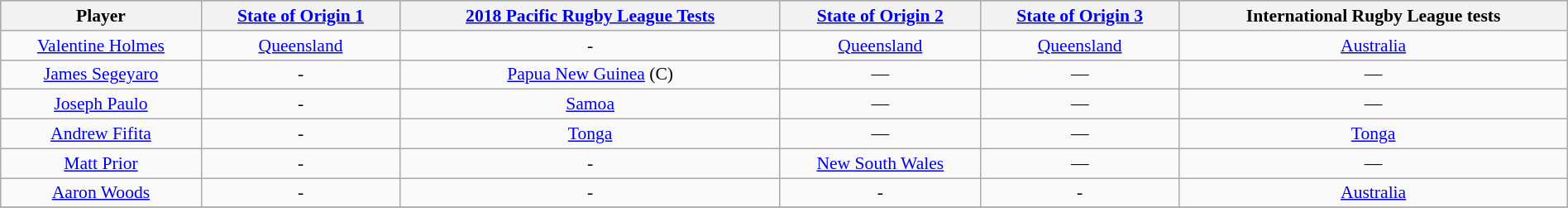<table class="wikitable"  style="text-align:center; width:100%; font-size:90%;">
<tr style="background:#bdb76b;">
<th>Player</th>
<th><a href='#'>State of Origin 1</a></th>
<th><a href='#'>2018 Pacific Rugby League Tests</a></th>
<th><a href='#'>State of Origin 2</a></th>
<th><a href='#'>State of Origin 3</a></th>
<th>International Rugby League tests</th>
</tr>
<tr>
<td><a href='#'>Valentine Holmes</a></td>
<td><a href='#'>Queensland</a></td>
<td>-</td>
<td><a href='#'>Queensland</a></td>
<td><a href='#'>Queensland</a></td>
<td><a href='#'>Australia</a></td>
</tr>
<tr>
<td><a href='#'>James Segeyaro</a></td>
<td>-</td>
<td><a href='#'>Papua New Guinea</a> (C)</td>
<td>—</td>
<td>—</td>
<td>—</td>
</tr>
<tr>
<td><a href='#'>Joseph Paulo</a></td>
<td>-</td>
<td><a href='#'>Samoa</a></td>
<td>—</td>
<td>—</td>
<td>—</td>
</tr>
<tr>
<td><a href='#'>Andrew Fifita</a></td>
<td>-</td>
<td><a href='#'>Tonga</a></td>
<td>—</td>
<td>—</td>
<td><a href='#'>Tonga</a></td>
</tr>
<tr>
<td><a href='#'>Matt Prior</a></td>
<td>-</td>
<td>-</td>
<td><a href='#'>New South Wales</a></td>
<td>—</td>
<td>—</td>
</tr>
<tr>
<td><a href='#'>Aaron Woods</a></td>
<td>-</td>
<td>-</td>
<td>-</td>
<td>-</td>
<td><a href='#'>Australia</a></td>
</tr>
<tr>
</tr>
</table>
